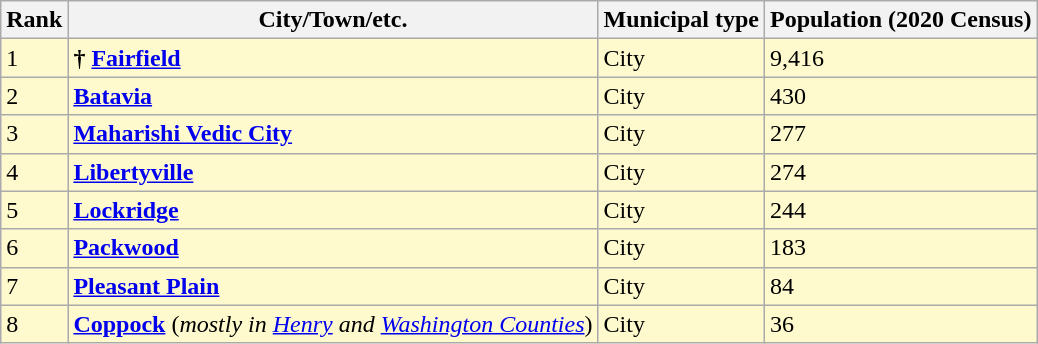<table class="wikitable sortable">
<tr>
<th>Rank</th>
<th>City/Town/etc.</th>
<th>Municipal type</th>
<th>Population (2020 Census)</th>
</tr>
<tr style="background-color:#FFFACD;">
<td>1</td>
<td><strong>†</strong> <strong><a href='#'>Fairfield</a></strong></td>
<td>City</td>
<td>9,416</td>
</tr>
<tr style="background-color:#FFFACD;">
<td>2</td>
<td><strong><a href='#'>Batavia</a></strong></td>
<td>City</td>
<td>430</td>
</tr>
<tr style="background-color:#FFFACD;">
<td>3</td>
<td><strong><a href='#'>Maharishi Vedic City</a></strong></td>
<td>City</td>
<td>277</td>
</tr>
<tr style="background-color:#FFFACD;">
<td>4</td>
<td><strong><a href='#'>Libertyville</a></strong></td>
<td>City</td>
<td>274</td>
</tr>
<tr style="background-color:#FFFACD;">
<td>5</td>
<td><strong><a href='#'>Lockridge</a></strong></td>
<td>City</td>
<td>244</td>
</tr>
<tr style="background-color:#FFFACD;">
<td>6</td>
<td><strong><a href='#'>Packwood</a></strong></td>
<td>City</td>
<td>183</td>
</tr>
<tr style="background-color:#FFFACD;">
<td>7</td>
<td><strong><a href='#'>Pleasant Plain</a></strong></td>
<td>City</td>
<td>84</td>
</tr>
<tr style="background-color:#FFFACD;">
<td>8</td>
<td><strong><a href='#'>Coppock</a></strong> (<em>mostly in <a href='#'>Henry</a> and <a href='#'>Washington Counties</a></em>)</td>
<td>City</td>
<td>36</td>
</tr>
</table>
